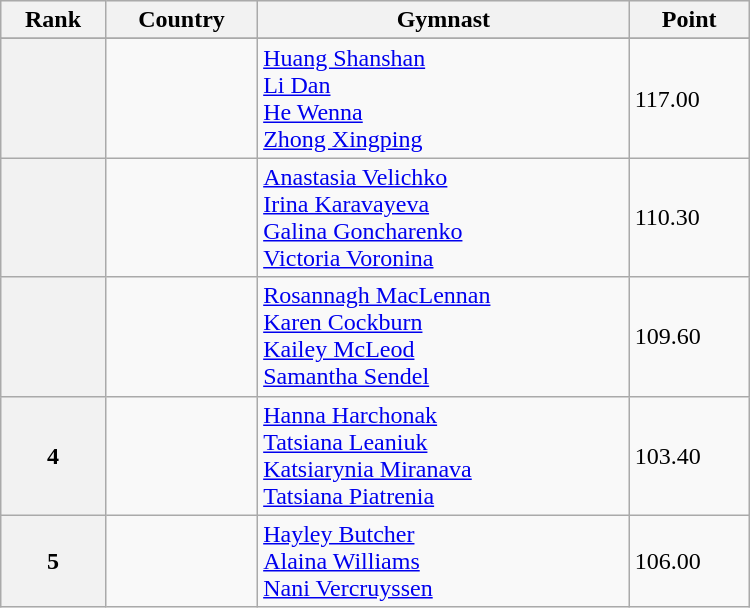<table class="wikitable" width=500>
<tr bgcolor="#efefef">
<th>Rank</th>
<th>Country</th>
<th>Gymnast</th>
<th>Point</th>
</tr>
<tr>
</tr>
<tr>
<th></th>
<td></td>
<td><a href='#'>Huang Shanshan</a> <br> <a href='#'>Li Dan</a> <br> <a href='#'>He Wenna</a> <br> <a href='#'>Zhong Xingping</a></td>
<td>117.00</td>
</tr>
<tr>
<th></th>
<td></td>
<td><a href='#'>Anastasia Velichko</a> <br> <a href='#'>Irina Karavayeva</a> <br> <a href='#'>Galina Goncharenko</a> <br> <a href='#'>Victoria Voronina</a></td>
<td>110.30</td>
</tr>
<tr>
<th></th>
<td></td>
<td><a href='#'>Rosannagh MacLennan</a> <br> <a href='#'>Karen Cockburn</a> <br> <a href='#'>Kailey McLeod</a> <br> <a href='#'>Samantha Sendel</a></td>
<td>109.60</td>
</tr>
<tr>
<th>4</th>
<td></td>
<td><a href='#'>Hanna Harchonak</a> <br> <a href='#'>Tatsiana Leaniuk</a> <br> <a href='#'>Katsiarynia Miranava</a> <br> <a href='#'>Tatsiana Piatrenia</a></td>
<td>103.40</td>
</tr>
<tr>
<th>5</th>
<td></td>
<td><a href='#'>Hayley Butcher</a> <br> <a href='#'>Alaina Williams</a> <br> <a href='#'>Nani Vercruyssen</a></td>
<td>106.00</td>
</tr>
</table>
